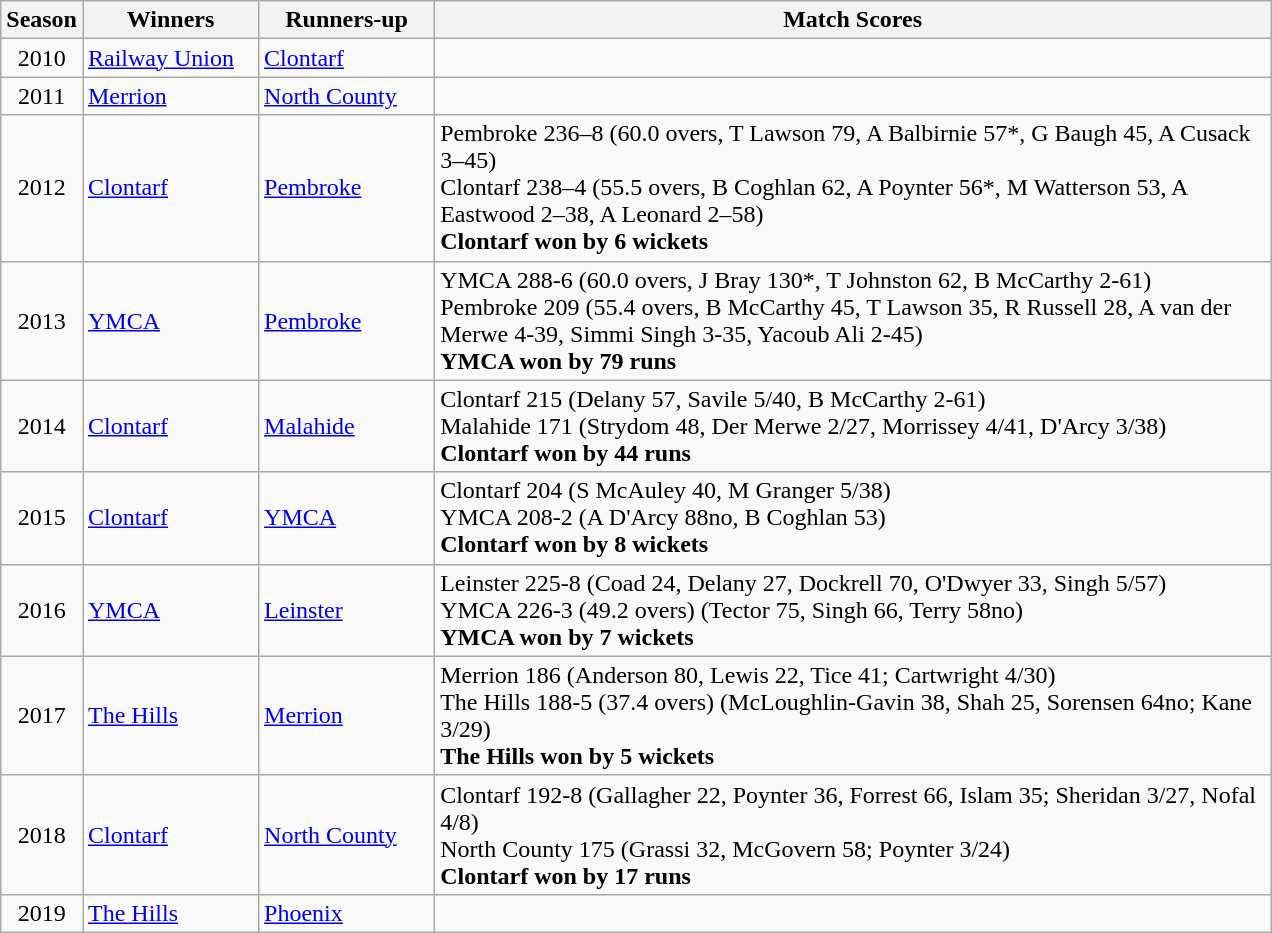<table class="wikitable">
<tr>
<th>Season</th>
<th width="110">Winners</th>
<th width="110">Runners-up</th>
<th width="550">Match Scores</th>
</tr>
<tr>
<td align="center">2010</td>
<td><a href='#'>Railway Union</a></td>
<td><a href='#'>Clontarf</a></td>
<td></td>
</tr>
<tr>
<td align="center">2011</td>
<td><a href='#'>Merrion</a></td>
<td><a href='#'>North County</a></td>
<td></td>
</tr>
<tr>
<td align="center">2012</td>
<td><a href='#'>Clontarf</a></td>
<td><a href='#'>Pembroke</a></td>
<td>Pembroke 236–8 (60.0 overs, T Lawson 79, A Balbirnie 57*, G Baugh 45, A Cusack 3–45)<br>Clontarf 238–4 (55.5 overs, B Coghlan 62, A Poynter 56*, M Watterson 53, A Eastwood 2–38, A Leonard 2–58)<br><strong>Clontarf won by 6 wickets</strong></td>
</tr>
<tr>
<td align="center">2013</td>
<td><a href='#'>YMCA</a></td>
<td><a href='#'>Pembroke</a></td>
<td>YMCA 288-6 (60.0 overs, J Bray 130*, T Johnston 62, B McCarthy 2-61)<br>Pembroke 209 (55.4 overs, B McCarthy 45, T Lawson 35, R Russell 28, A van der Merwe 4-39, Simmi Singh 3-35, Yacoub Ali 2-45)<br><strong>YMCA won by 79 runs</strong></td>
</tr>
<tr>
<td align="center">2014</td>
<td><a href='#'>Clontarf</a></td>
<td><a href='#'>Malahide</a></td>
<td>Clontarf 215 (Delany 57, Savile 5/40, B McCarthy 2-61)<br>Malahide 171 (Strydom 48, Der Merwe 2/27, Morrissey 4/41, D'Arcy 3/38)<br><strong>Clontarf won by 44 runs</strong></td>
</tr>
<tr>
<td align="center">2015</td>
<td><a href='#'>Clontarf</a></td>
<td><a href='#'>YMCA</a></td>
<td>Clontarf 204 (S McAuley 40, M Granger 5/38)<br>YMCA 208-2 (A D'Arcy 88no, B Coghlan 53)<br><strong>Clontarf won by 8 wickets</strong></td>
</tr>
<tr>
<td align="center">2016</td>
<td><a href='#'>YMCA</a></td>
<td><a href='#'>Leinster</a></td>
<td>Leinster 225-8 (Coad 24, Delany 27, Dockrell 70, O'Dwyer 33, Singh 5/57)<br>YMCA 226-3 (49.2 overs) (Tector 75, Singh 66, Terry 58no)<br><strong>YMCA won by 7 wickets</strong></td>
</tr>
<tr>
<td align="center">2017</td>
<td><a href='#'>The Hills</a></td>
<td><a href='#'>Merrion</a></td>
<td>Merrion 186 (Anderson 80, Lewis 22, Tice 41; Cartwright 4/30)<br>The Hills 188-5 (37.4 overs) (McLoughlin-Gavin 38, Shah 25, Sorensen 64no; Kane 3/29)<br><strong>The Hills won by 5 wickets</strong></td>
</tr>
<tr>
<td align="center">2018</td>
<td><a href='#'>Clontarf</a></td>
<td><a href='#'>North County</a></td>
<td>Clontarf 192-8 (Gallagher 22, Poynter 36, Forrest 66, Islam 35; Sheridan 3/27, Nofal 4/8)<br>North County 175 (Grassi 32, McGovern 58; Poynter 3/24)<br><strong>Clontarf won by 17 runs</strong></td>
</tr>
<tr>
<td align="center">2019</td>
<td><a href='#'>The Hills</a></td>
<td><a href='#'>Phoenix</a></td>
<td></td>
</tr>
</table>
